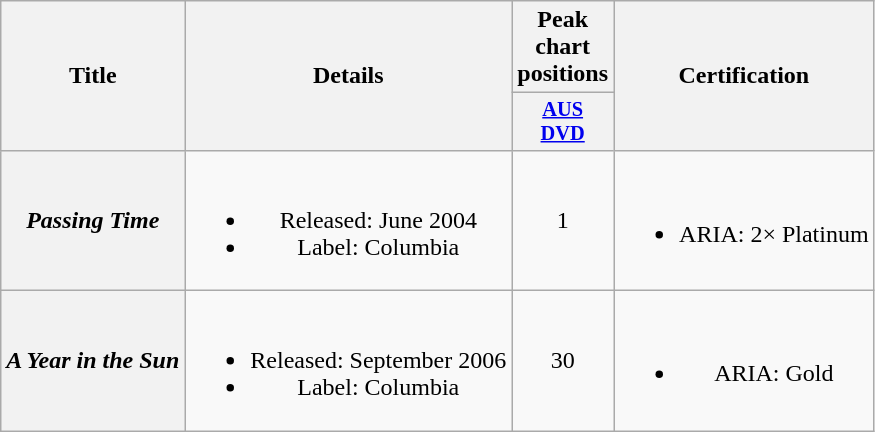<table class="wikitable plainrowheaders" style="text-align:center;">
<tr>
<th rowspan="2">Title</th>
<th rowspan="2">Details</th>
<th colspan="1">Peak chart positions</th>
<th rowspan="2">Certification</th>
</tr>
<tr>
<th style="width:3em;font-size:85%"><a href='#'>AUS<br>DVD</a><br></th>
</tr>
<tr>
<th scope="row"><em>Passing Time</em></th>
<td><br><ul><li>Released: June 2004</li><li>Label: Columbia</li></ul></td>
<td align="center">1</td>
<td><br><ul><li>ARIA: 2× Platinum</li></ul></td>
</tr>
<tr>
<th scope="row"><em>A Year in the Sun</em></th>
<td><br><ul><li>Released: September 2006</li><li>Label: Columbia</li></ul></td>
<td align="center">30</td>
<td><br><ul><li>ARIA: Gold</li></ul></td>
</tr>
</table>
